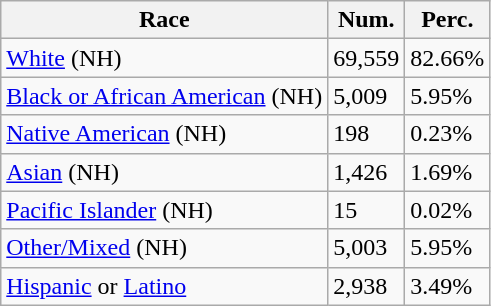<table class="wikitable">
<tr>
<th>Race</th>
<th>Num.</th>
<th>Perc.</th>
</tr>
<tr>
<td><a href='#'>White</a> (NH)</td>
<td>69,559</td>
<td>82.66%</td>
</tr>
<tr>
<td><a href='#'>Black or African American</a> (NH)</td>
<td>5,009</td>
<td>5.95%</td>
</tr>
<tr>
<td><a href='#'>Native American</a> (NH)</td>
<td>198</td>
<td>0.23%</td>
</tr>
<tr>
<td><a href='#'>Asian</a> (NH)</td>
<td>1,426</td>
<td>1.69%</td>
</tr>
<tr>
<td><a href='#'>Pacific Islander</a> (NH)</td>
<td>15</td>
<td>0.02%</td>
</tr>
<tr>
<td><a href='#'>Other/Mixed</a> (NH)</td>
<td>5,003</td>
<td>5.95%</td>
</tr>
<tr>
<td><a href='#'>Hispanic</a> or <a href='#'>Latino</a></td>
<td>2,938</td>
<td>3.49%</td>
</tr>
</table>
